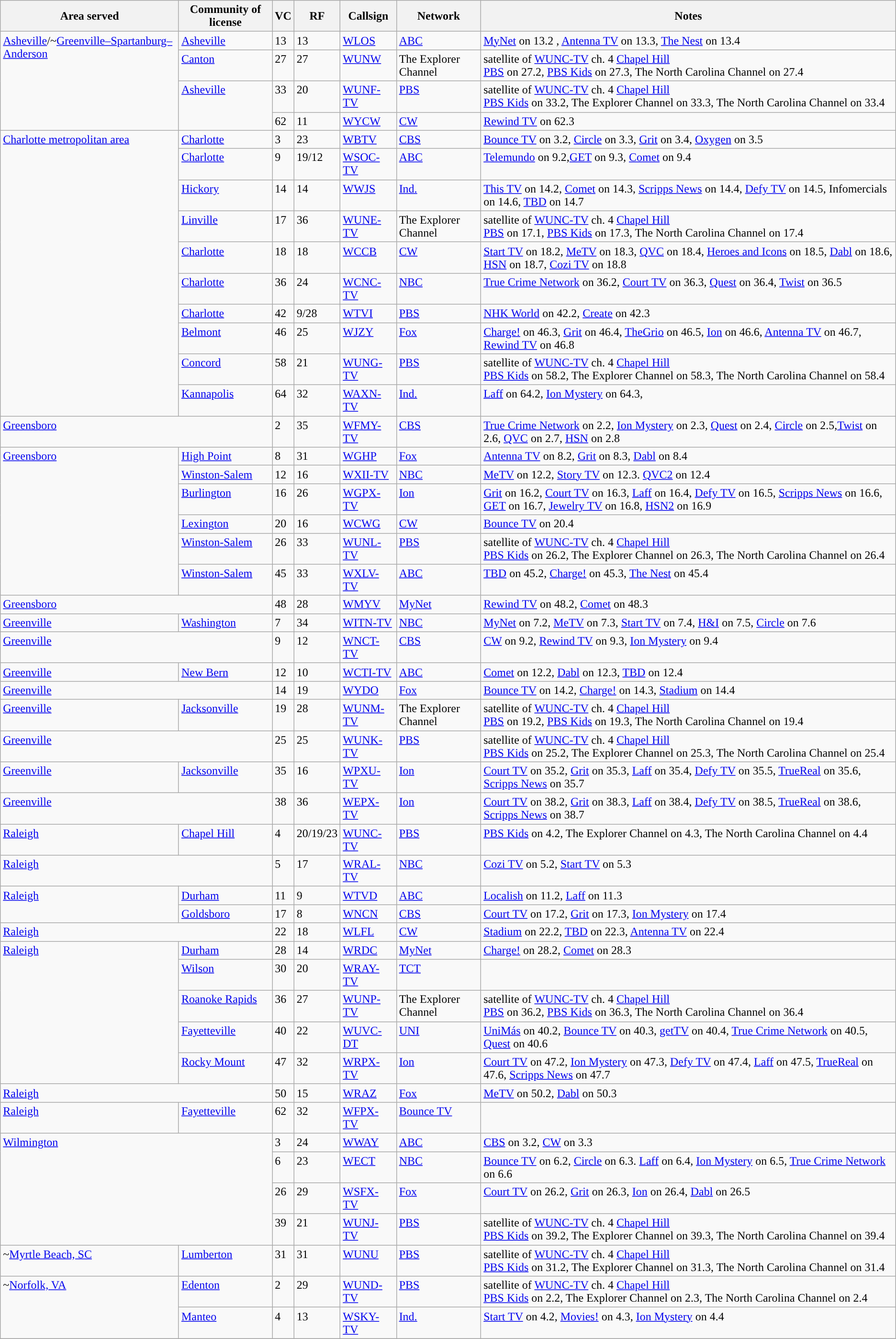<table class="sortable wikitable" style="margin: 1em 1em 1em 0; background: #f9f9f9;">
<tr>
<th>Area served</th>
<th>Community of license</th>
<th>VC</th>
<th>RF</th>
<th>Callsign</th>
<th>Network</th>
<th class="unsortable">Notes</th>
</tr>
<tr style="vertical-align: top; text-align: left;">
<td rowspan="4"><a href='#'>Asheville</a>/~<a href='#'>Greenville–Spartanburg–Anderson</a></td>
<td><a href='#'>Asheville</a></td>
<td>13</td>
<td>13</td>
<td><a href='#'>WLOS</a></td>
<td><a href='#'>ABC</a></td>
<td><a href='#'>MyNet</a> on 13.2 , <a href='#'>Antenna TV</a> on 13.3, <a href='#'>The Nest</a> on 13.4</td>
</tr>
<tr style="vertical-align: top; text-align: left;">
<td><a href='#'>Canton</a></td>
<td>27</td>
<td>27</td>
<td><a href='#'>WUNW</a></td>
<td>The Explorer Channel</td>
<td>satellite of <a href='#'>WUNC-TV</a> ch. 4 <a href='#'>Chapel Hill</a><br><a href='#'>PBS</a> on 27.2, <a href='#'>PBS Kids</a> on 27.3, The North Carolina Channel on 27.4</td>
</tr>
<tr style="vertical-align: top; text-align: left;">
<td rowspan="2"><a href='#'>Asheville</a></td>
<td>33</td>
<td>20</td>
<td><a href='#'>WUNF-TV</a></td>
<td><a href='#'>PBS</a></td>
<td>satellite of <a href='#'>WUNC-TV</a> ch. 4 <a href='#'>Chapel Hill</a><br><a href='#'>PBS Kids</a> on 33.2, The Explorer Channel on 33.3, The North Carolina Channel on 33.4</td>
</tr>
<tr style="vertical-align: top; text-align: left;">
<td>62</td>
<td>11</td>
<td><a href='#'>WYCW</a></td>
<td><a href='#'>CW</a></td>
<td><a href='#'>Rewind TV</a> on 62.3</td>
</tr>
<tr style="vertical-align: top; text-align: left;">
<td rowspan="10"><a href='#'>Charlotte metropolitan area</a></td>
<td><a href='#'>Charlotte</a></td>
<td>3</td>
<td>23</td>
<td><a href='#'>WBTV</a></td>
<td><a href='#'>CBS</a></td>
<td><a href='#'>Bounce TV</a> on 3.2, <a href='#'>Circle</a> on 3.3, <a href='#'>Grit</a> on 3.4, <a href='#'>Oxygen</a> on 3.5</td>
</tr>
<tr style="vertical-align: top; text-align: left;">
<td><a href='#'>Charlotte</a></td>
<td>9</td>
<td>19/12</td>
<td><a href='#'>WSOC-TV</a></td>
<td><a href='#'>ABC</a></td>
<td><a href='#'>Telemundo</a> on 9.2,<a href='#'>GET</a> on 9.3, <a href='#'>Comet</a> on 9.4</td>
</tr>
<tr style="vertical-align: top; text-align: left;">
<td><a href='#'>Hickory</a></td>
<td>14</td>
<td>14</td>
<td><a href='#'>WWJS</a></td>
<td><a href='#'>Ind.</a></td>
<td><a href='#'>This TV</a> on 14.2, <a href='#'>Comet</a> on 14.3, <a href='#'>Scripps News</a> on 14.4, <a href='#'>Defy TV</a> on 14.5, Infomercials on 14.6, <a href='#'>TBD</a> on 14.7</td>
</tr>
<tr style="vertical-align: top; text-align: left;">
<td><a href='#'>Linville</a></td>
<td>17</td>
<td>36</td>
<td><a href='#'>WUNE-TV</a></td>
<td>The Explorer Channel</td>
<td>satellite of <a href='#'>WUNC-TV</a> ch. 4 <a href='#'>Chapel Hill</a><br><a href='#'>PBS</a> on 17.1, <a href='#'>PBS Kids</a> on 17.3, The North Carolina Channel on 17.4</td>
</tr>
<tr style="vertical-align: top; text-align: left;">
<td><a href='#'>Charlotte</a></td>
<td>18</td>
<td>18</td>
<td><a href='#'>WCCB</a></td>
<td><a href='#'>CW</a></td>
<td><a href='#'>Start TV</a> on 18.2, <a href='#'>MeTV</a> on 18.3, <a href='#'>QVC</a> on 18.4, <a href='#'>Heroes and Icons</a> on 18.5, <a href='#'>Dabl</a> on 18.6, <a href='#'>HSN</a> on 18.7, <a href='#'>Cozi TV</a> on 18.8</td>
</tr>
<tr style="vertical-align: top; text-align: left;">
<td><a href='#'>Charlotte</a></td>
<td>36</td>
<td>24</td>
<td><a href='#'>WCNC-TV</a></td>
<td><a href='#'>NBC</a></td>
<td><a href='#'>True Crime Network</a> on 36.2, <a href='#'>Court TV</a> on 36.3, <a href='#'>Quest</a> on 36.4, <a href='#'>Twist</a> on 36.5</td>
</tr>
<tr style="vertical-align: top; text-align: left;">
<td><a href='#'>Charlotte</a></td>
<td>42</td>
<td>9/28</td>
<td><a href='#'>WTVI</a></td>
<td><a href='#'>PBS</a></td>
<td><a href='#'>NHK World</a> on 42.2, <a href='#'>Create</a> on 42.3</td>
</tr>
<tr style="vertical-align: top; text-align: left;">
<td><a href='#'>Belmont</a></td>
<td>46</td>
<td>25</td>
<td><a href='#'>WJZY</a></td>
<td><a href='#'>Fox</a></td>
<td><a href='#'>Charge!</a> on 46.3, <a href='#'>Grit</a> on 46.4, <a href='#'>TheGrio</a> on 46.5, <a href='#'>Ion</a> on 46.6, <a href='#'>Antenna TV</a> on 46.7, <a href='#'>Rewind TV</a> on 46.8</td>
</tr>
<tr style="vertical-align: top; text-align: left;">
<td><a href='#'>Concord</a></td>
<td>58</td>
<td>21</td>
<td><a href='#'>WUNG-TV</a></td>
<td><a href='#'>PBS</a></td>
<td>satellite of <a href='#'>WUNC-TV</a> ch. 4 <a href='#'>Chapel Hill</a><br><a href='#'>PBS Kids</a> on 58.2, The Explorer Channel on 58.3, The North Carolina Channel on 58.4</td>
</tr>
<tr style="vertical-align: top; text-align: left;">
<td><a href='#'>Kannapolis</a></td>
<td>64</td>
<td>32</td>
<td><a href='#'>WAXN-TV</a></td>
<td><a href='#'>Ind.</a></td>
<td><a href='#'>Laff</a> on 64.2, <a href='#'>Ion Mystery</a> on 64.3,</td>
</tr>
<tr style="vertical-align: top; text-align: left;">
<td colspan="2" rowspan="1"><a href='#'>Greensboro</a></td>
<td>2</td>
<td>35</td>
<td><a href='#'>WFMY-TV</a></td>
<td><a href='#'>CBS</a></td>
<td><a href='#'>True Crime Network</a> on 2.2, <a href='#'>Ion Mystery</a> on 2.3, <a href='#'>Quest</a> on 2.4, <a href='#'>Circle</a> on 2.5,<a href='#'>Twist</a> on 2.6, <a href='#'>QVC</a> on 2.7, <a href='#'>HSN</a> on 2.8</td>
</tr>
<tr style="vertical-align: top; text-align: left;">
<td rowspan="6"><a href='#'>Greensboro</a></td>
<td><a href='#'>High Point</a></td>
<td>8</td>
<td>31</td>
<td><a href='#'>WGHP</a></td>
<td><a href='#'>Fox</a></td>
<td><a href='#'>Antenna TV</a> on 8.2, <a href='#'>Grit</a> on 8.3, <a href='#'>Dabl</a> on 8.4</td>
</tr>
<tr style="vertical-align: top; text-align: left;">
<td><a href='#'>Winston-Salem</a></td>
<td>12</td>
<td>16</td>
<td><a href='#'>WXII-TV</a></td>
<td><a href='#'>NBC</a></td>
<td><a href='#'>MeTV</a> on 12.2, <a href='#'>Story TV</a> on 12.3. <a href='#'>QVC2</a> on 12.4</td>
</tr>
<tr style="vertical-align: top; text-align: left;">
<td><a href='#'>Burlington</a></td>
<td>16</td>
<td>26</td>
<td><a href='#'>WGPX-TV</a></td>
<td><a href='#'>Ion</a></td>
<td><a href='#'>Grit</a> on 16.2, <a href='#'>Court TV</a> on 16.3, <a href='#'>Laff</a> on 16.4, <a href='#'>Defy TV</a> on 16.5, <a href='#'>Scripps News</a> on 16.6, <a href='#'>GET</a> on 16.7, <a href='#'>Jewelry TV</a> on 16.8, <a href='#'>HSN2</a> on 16.9</td>
</tr>
<tr style="vertical-align: top; text-align: left;">
<td><a href='#'>Lexington</a></td>
<td>20</td>
<td>16</td>
<td><a href='#'>WCWG</a></td>
<td><a href='#'>CW</a></td>
<td><a href='#'>Bounce TV</a> on 20.4</td>
</tr>
<tr style="vertical-align: top; text-align: left;">
<td><a href='#'>Winston-Salem</a></td>
<td>26</td>
<td>33</td>
<td><a href='#'>WUNL-TV</a></td>
<td><a href='#'>PBS</a></td>
<td>satellite of <a href='#'>WUNC-TV</a> ch. 4 <a href='#'>Chapel Hill</a><br><a href='#'>PBS Kids</a> on 26.2, The Explorer Channel on 26.3, The North Carolina Channel on 26.4</td>
</tr>
<tr style="vertical-align: top; text-align: left;">
<td><a href='#'>Winston-Salem</a></td>
<td>45</td>
<td>33</td>
<td><a href='#'>WXLV-TV</a></td>
<td><a href='#'>ABC</a></td>
<td><a href='#'>TBD</a> on 45.2, <a href='#'>Charge!</a> on 45.3, <a href='#'>The Nest</a> on 45.4</td>
</tr>
<tr style="vertical-align: top; text-align: left;">
<td colspan="2" rowspan="1"><a href='#'>Greensboro</a></td>
<td>48</td>
<td>28</td>
<td><a href='#'>WMYV</a></td>
<td><a href='#'>MyNet</a></td>
<td><a href='#'>Rewind TV</a> on 48.2, <a href='#'>Comet</a> on 48.3</td>
</tr>
<tr style="vertical-align: top; text-align: left;">
<td><a href='#'>Greenville</a></td>
<td><a href='#'>Washington</a></td>
<td>7</td>
<td>34</td>
<td><a href='#'>WITN-TV</a></td>
<td><a href='#'>NBC</a></td>
<td><a href='#'>MyNet</a> on 7.2, <a href='#'>MeTV</a> on 7.3, <a href='#'>Start TV</a> on 7.4, <a href='#'>H&I</a> on 7.5, <a href='#'>Circle</a> on 7.6</td>
</tr>
<tr style="vertical-align: top; text-align: left;">
<td colspan="2" rowspan="1"><a href='#'>Greenville</a></td>
<td>9</td>
<td>12</td>
<td><a href='#'>WNCT-TV</a></td>
<td><a href='#'>CBS</a></td>
<td><a href='#'>CW</a> on 9.2, <a href='#'>Rewind TV</a> on 9.3, <a href='#'>Ion Mystery</a> on 9.4</td>
</tr>
<tr style="vertical-align: top; text-align: left;">
<td><a href='#'>Greenville</a></td>
<td><a href='#'>New Bern</a></td>
<td>12</td>
<td>10</td>
<td><a href='#'>WCTI-TV</a></td>
<td><a href='#'>ABC</a></td>
<td><a href='#'>Comet</a> on 12.2, <a href='#'>Dabl</a> on 12.3, <a href='#'>TBD</a> on 12.4</td>
</tr>
<tr style="vertical-align: top; text-align: left;">
<td colspan="2" rowspan="1"><a href='#'>Greenville</a></td>
<td>14</td>
<td>19</td>
<td><a href='#'>WYDO</a></td>
<td><a href='#'>Fox</a></td>
<td><a href='#'>Bounce TV</a> on 14.2, <a href='#'>Charge!</a> on 14.3, <a href='#'>Stadium</a> on 14.4</td>
</tr>
<tr style="vertical-align: top; text-align: left;">
<td><a href='#'>Greenville</a></td>
<td><a href='#'>Jacksonville</a></td>
<td>19</td>
<td>28</td>
<td><a href='#'>WUNM-TV</a></td>
<td>The Explorer Channel</td>
<td>satellite of <a href='#'>WUNC-TV</a> ch. 4 <a href='#'>Chapel Hill</a><br><a href='#'>PBS</a> on 19.2, <a href='#'>PBS Kids</a> on 19.3, The North Carolina Channel on 19.4</td>
</tr>
<tr style="vertical-align: top; text-align: left;">
<td colspan="2" rowspan="1"><a href='#'>Greenville</a></td>
<td>25</td>
<td>25</td>
<td><a href='#'>WUNK-TV</a></td>
<td><a href='#'>PBS</a></td>
<td>satellite of <a href='#'>WUNC-TV</a> ch. 4 <a href='#'>Chapel Hill</a><br><a href='#'>PBS Kids</a> on 25.2, The Explorer Channel on 25.3, The North Carolina Channel on 25.4</td>
</tr>
<tr style="vertical-align: top; text-align: left;">
<td><a href='#'>Greenville</a></td>
<td><a href='#'>Jacksonville</a></td>
<td>35</td>
<td>16</td>
<td><a href='#'>WPXU-TV</a></td>
<td><a href='#'>Ion</a></td>
<td><a href='#'>Court TV</a> on 35.2, <a href='#'>Grit</a> on 35.3, <a href='#'>Laff</a> on 35.4, <a href='#'>Defy TV</a> on 35.5, <a href='#'>TrueReal</a> on 35.6, <a href='#'>Scripps News</a> on 35.7</td>
</tr>
<tr style="vertical-align: top; text-align: left;">
<td colspan="2" rowspan="1"><a href='#'>Greenville</a></td>
<td>38</td>
<td>36</td>
<td><a href='#'>WEPX-TV</a></td>
<td><a href='#'>Ion</a></td>
<td><a href='#'>Court TV</a> on 38.2, <a href='#'>Grit</a> on 38.3, <a href='#'>Laff</a> on 38.4, <a href='#'>Defy TV</a> on 38.5, <a href='#'>TrueReal</a> on 38.6, <a href='#'>Scripps News</a> on 38.7</td>
</tr>
<tr style="vertical-align: top; text-align: left;">
<td><a href='#'>Raleigh</a></td>
<td><a href='#'>Chapel Hill</a></td>
<td>4</td>
<td>20/19/23</td>
<td><a href='#'>WUNC-TV</a></td>
<td><a href='#'>PBS</a></td>
<td><a href='#'>PBS Kids</a> on 4.2, The Explorer Channel on 4.3, The North Carolina Channel on 4.4</td>
</tr>
<tr style="vertical-align: top; text-align: left;">
<td colspan="2" rowspan="1"><a href='#'>Raleigh</a></td>
<td>5</td>
<td>17</td>
<td><a href='#'>WRAL-TV</a></td>
<td><a href='#'>NBC</a></td>
<td><a href='#'>Cozi TV</a> on 5.2, <a href='#'>Start TV</a> on 5.3</td>
</tr>
<tr style="vertical-align: top; text-align: left;">
<td rowspan="2"><a href='#'>Raleigh</a></td>
<td><a href='#'>Durham</a></td>
<td>11</td>
<td>9</td>
<td><a href='#'>WTVD</a></td>
<td><a href='#'>ABC</a></td>
<td><a href='#'>Localish</a> on 11.2, <a href='#'>Laff</a> on 11.3</td>
</tr>
<tr style="vertical-align: top; text-align: left;">
<td><a href='#'>Goldsboro</a></td>
<td>17</td>
<td>8</td>
<td><a href='#'>WNCN</a></td>
<td><a href='#'>CBS</a></td>
<td><a href='#'>Court TV</a> on 17.2, <a href='#'>Grit</a> on 17.3, <a href='#'>Ion Mystery</a> on 17.4</td>
</tr>
<tr style="vertical-align: top; text-align: left;">
<td colspan="2" rowspan="1"><a href='#'>Raleigh</a></td>
<td>22</td>
<td>18</td>
<td><a href='#'>WLFL</a></td>
<td><a href='#'>CW</a></td>
<td><a href='#'>Stadium</a> on 22.2, <a href='#'>TBD</a> on 22.3, <a href='#'>Antenna TV</a> on 22.4</td>
</tr>
<tr style="vertical-align: top; text-align: left;">
<td rowspan="5"><a href='#'>Raleigh</a></td>
<td><a href='#'>Durham</a></td>
<td>28</td>
<td>14</td>
<td><a href='#'>WRDC</a></td>
<td><a href='#'>MyNet</a></td>
<td><a href='#'>Charge!</a> on 28.2, <a href='#'>Comet</a> on 28.3</td>
</tr>
<tr style="vertical-align: top; text-align: left;">
<td><a href='#'>Wilson</a></td>
<td>30</td>
<td>20</td>
<td><a href='#'>WRAY-TV</a></td>
<td><a href='#'>TCT</a></td>
<td></td>
</tr>
<tr style="vertical-align: top; text-align: left;">
<td><a href='#'>Roanoke Rapids</a></td>
<td>36</td>
<td>27</td>
<td><a href='#'>WUNP-TV</a></td>
<td>The Explorer Channel</td>
<td>satellite of <a href='#'>WUNC-TV</a> ch. 4 <a href='#'>Chapel Hill</a><br><a href='#'>PBS</a> on 36.2, <a href='#'>PBS Kids</a> on 36.3, The North Carolina Channel on 36.4</td>
</tr>
<tr style="vertical-align: top; text-align: left;">
<td><a href='#'>Fayetteville</a></td>
<td>40</td>
<td>22</td>
<td><a href='#'>WUVC-DT</a></td>
<td><a href='#'>UNI</a></td>
<td><a href='#'>UniMás</a> on 40.2, <a href='#'>Bounce TV</a> on 40.3, <a href='#'>getTV</a> on 40.4, <a href='#'>True Crime Network</a> on 40.5, <a href='#'>Quest</a> on 40.6</td>
</tr>
<tr style="vertical-align: top; text-align: left;">
<td><a href='#'>Rocky Mount</a></td>
<td>47</td>
<td>32</td>
<td><a href='#'>WRPX-TV</a></td>
<td><a href='#'>Ion</a></td>
<td><a href='#'>Court TV</a> on 47.2, <a href='#'>Ion Mystery</a> on 47.3, <a href='#'>Defy TV</a> on 47.4, <a href='#'>Laff</a> on 47.5, <a href='#'>TrueReal</a> on 47.6, <a href='#'>Scripps News</a> on 47.7</td>
</tr>
<tr style="vertical-align: top; text-align: left;">
<td colspan="2" rowspan="1"><a href='#'>Raleigh</a></td>
<td>50</td>
<td>15</td>
<td><a href='#'>WRAZ</a></td>
<td><a href='#'>Fox</a></td>
<td><a href='#'>MeTV</a> on 50.2, <a href='#'>Dabl</a> on 50.3</td>
</tr>
<tr style="vertical-align: top; text-align: left;">
<td><a href='#'>Raleigh</a></td>
<td><a href='#'>Fayetteville</a></td>
<td>62</td>
<td>32</td>
<td><a href='#'>WFPX-TV</a></td>
<td><a href='#'>Bounce TV</a></td>
<td></td>
</tr>
<tr style="vertical-align: top; text-align: left;">
<td colspan="2" rowspan="4"><a href='#'>Wilmington</a></td>
<td>3</td>
<td>24</td>
<td><a href='#'>WWAY</a></td>
<td><a href='#'>ABC</a></td>
<td><a href='#'>CBS</a> on 3.2, <a href='#'>CW</a> on 3.3</td>
</tr>
<tr style="vertical-align: top; text-align: left;">
<td>6</td>
<td>23</td>
<td><a href='#'>WECT</a></td>
<td><a href='#'>NBC</a></td>
<td><a href='#'>Bounce TV</a> on 6.2, <a href='#'>Circle</a> on 6.3. <a href='#'>Laff</a> on 6.4, <a href='#'>Ion Mystery</a> on 6.5, <a href='#'>True Crime Network</a> on 6.6</td>
</tr>
<tr style="vertical-align: top; text-align: left;">
<td>26</td>
<td>29</td>
<td><a href='#'>WSFX-TV</a></td>
<td><a href='#'>Fox</a></td>
<td><a href='#'>Court TV</a> on 26.2, <a href='#'>Grit</a> on 26.3, <a href='#'>Ion</a> on 26.4, <a href='#'>Dabl</a> on 26.5</td>
</tr>
<tr style="vertical-align: top; text-align: left;">
<td>39</td>
<td>21</td>
<td><a href='#'>WUNJ-TV</a></td>
<td><a href='#'>PBS</a></td>
<td>satellite of <a href='#'>WUNC-TV</a> ch. 4 <a href='#'>Chapel Hill</a><br><a href='#'>PBS Kids</a> on 39.2, The Explorer Channel on 39.3, The North Carolina Channel on 39.4</td>
</tr>
<tr style="vertical-align: top; text-align: left;">
<td>~<a href='#'>Myrtle Beach, SC</a></td>
<td><a href='#'>Lumberton</a></td>
<td>31</td>
<td>31</td>
<td><a href='#'>WUNU</a></td>
<td><a href='#'>PBS</a></td>
<td>satellite of <a href='#'>WUNC-TV</a> ch. 4 <a href='#'>Chapel Hill</a><br><a href='#'>PBS Kids</a> on 31.2, The Explorer Channel on 31.3, The North Carolina Channel on 31.4</td>
</tr>
<tr style="vertical-align: top; text-align: left;">
<td rowspan="2">~<a href='#'>Norfolk, VA</a></td>
<td><a href='#'>Edenton</a></td>
<td>2</td>
<td>29</td>
<td><a href='#'>WUND-TV</a></td>
<td><a href='#'>PBS</a></td>
<td>satellite of <a href='#'>WUNC-TV</a> ch. 4 <a href='#'>Chapel Hill</a><br><a href='#'>PBS Kids</a> on 2.2, The Explorer Channel on 2.3, The North Carolina Channel on 2.4</td>
</tr>
<tr style="vertical-align: top; text-align: left;">
<td><a href='#'>Manteo</a></td>
<td>4</td>
<td>13</td>
<td><a href='#'>WSKY-TV</a></td>
<td><a href='#'>Ind.</a></td>
<td><a href='#'>Start TV</a> on 4.2, <a href='#'>Movies!</a> on 4.3, <a href='#'>Ion Mystery</a> on 4.4</td>
</tr>
<tr style="vertical-align: top; text-align: left;">
</tr>
</table>
